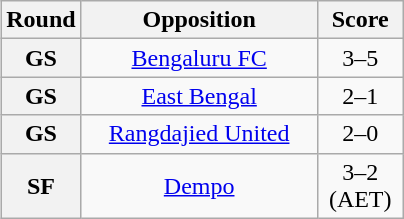<table class="wikitable plainrowheaders" style="text-align:center;margin-left:1em;float:right">
<tr>
<th scope=col width="25">Round</th>
<th scope=col width="150">Opposition</th>
<th scope=col width="50">Score</th>
</tr>
<tr>
<th scope=row style="text-align:center">GS</th>
<td><a href='#'>Bengaluru FC</a></td>
<td>3–5</td>
</tr>
<tr>
<th scope=row style="text-align:center">GS</th>
<td><a href='#'>East Bengal</a></td>
<td>2–1</td>
</tr>
<tr>
<th scope=row style="text-align:center">GS</th>
<td><a href='#'>Rangdajied United</a></td>
<td>2–0</td>
</tr>
<tr>
<th scope=row style="text-align:center">SF</th>
<td><a href='#'>Dempo</a></td>
<td>3–2 (AET)</td>
</tr>
</table>
